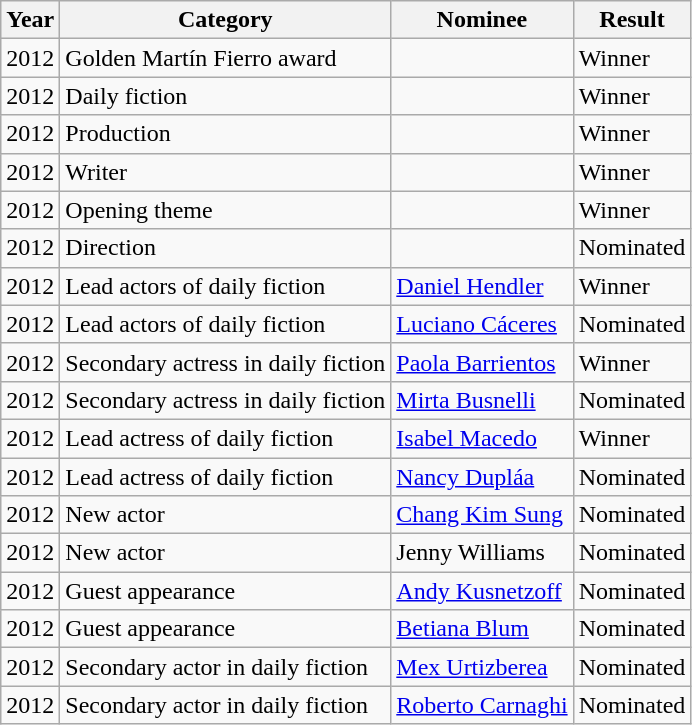<table class="wikitable">
<tr>
<th>Year</th>
<th>Category</th>
<th>Nominee</th>
<th>Result</th>
</tr>
<tr>
<td>2012</td>
<td>Golden Martín Fierro award</td>
<td></td>
<td>Winner</td>
</tr>
<tr>
<td>2012</td>
<td>Daily fiction</td>
<td></td>
<td>Winner</td>
</tr>
<tr>
<td>2012</td>
<td>Production</td>
<td></td>
<td>Winner</td>
</tr>
<tr>
<td>2012</td>
<td>Writer</td>
<td></td>
<td>Winner</td>
</tr>
<tr>
<td>2012</td>
<td>Opening theme</td>
<td></td>
<td>Winner</td>
</tr>
<tr>
<td>2012</td>
<td>Direction</td>
<td></td>
<td>Nominated</td>
</tr>
<tr>
<td>2012</td>
<td>Lead actors of daily fiction</td>
<td><a href='#'>Daniel Hendler</a></td>
<td>Winner</td>
</tr>
<tr>
<td>2012</td>
<td>Lead actors of daily fiction</td>
<td><a href='#'>Luciano Cáceres</a></td>
<td>Nominated</td>
</tr>
<tr>
<td>2012</td>
<td>Secondary actress in daily fiction</td>
<td><a href='#'>Paola Barrientos</a></td>
<td>Winner</td>
</tr>
<tr>
<td>2012</td>
<td>Secondary actress in daily fiction</td>
<td><a href='#'>Mirta Busnelli</a></td>
<td>Nominated</td>
</tr>
<tr>
<td>2012</td>
<td>Lead actress of daily fiction</td>
<td><a href='#'>Isabel Macedo</a></td>
<td>Winner</td>
</tr>
<tr>
<td>2012</td>
<td>Lead actress of daily fiction</td>
<td><a href='#'>Nancy Dupláa</a></td>
<td>Nominated</td>
</tr>
<tr>
<td>2012</td>
<td>New actor</td>
<td><a href='#'>Chang Kim Sung</a></td>
<td>Nominated</td>
</tr>
<tr>
<td>2012</td>
<td>New actor</td>
<td>Jenny Williams</td>
<td>Nominated</td>
</tr>
<tr>
<td>2012</td>
<td>Guest appearance</td>
<td><a href='#'>Andy Kusnetzoff</a></td>
<td>Nominated</td>
</tr>
<tr>
<td>2012</td>
<td>Guest appearance</td>
<td><a href='#'>Betiana Blum</a></td>
<td>Nominated</td>
</tr>
<tr>
<td>2012</td>
<td>Secondary actor in daily fiction</td>
<td><a href='#'>Mex Urtizberea</a></td>
<td>Nominated</td>
</tr>
<tr>
<td>2012</td>
<td>Secondary actor in daily fiction</td>
<td><a href='#'>Roberto Carnaghi</a></td>
<td>Nominated</td>
</tr>
</table>
